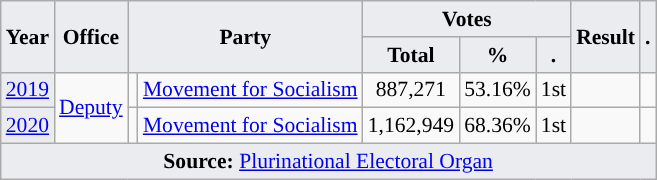<table class="wikitable" style="font-size:90%; text-align:center;">
<tr>
<th style="background-color:#EAECF0;" rowspan=2>Year</th>
<th style="background-color:#EAECF0;" rowspan=2>Office</th>
<th style="background-color:#EAECF0;" colspan=2 rowspan=2>Party</th>
<th style="background-color:#EAECF0;" colspan=3>Votes</th>
<th style="background-color:#EAECF0;" rowspan=2>Result</th>
<th style="background-color:#EAECF0;" rowspan=2>.</th>
</tr>
<tr>
<th style="background-color:#EAECF0;">Total</th>
<th style="background-color:#EAECF0;">%</th>
<th style="background-color:#EAECF0;">.</th>
</tr>
<tr>
<td style="background-color:#EAECF0;"><a href='#'>2019</a></td>
<td rowspan=2><a href='#'>Deputy</a></td>
<td style="background-color:"></td>
<td><a href='#'>Movement for Socialism</a></td>
<td>887,271</td>
<td>53.16%</td>
<td>1st</td>
<td></td>
<td></td>
</tr>
<tr>
<td style="background-color:#EAECF0;"><a href='#'>2020</a></td>
<td style="background-color:"></td>
<td><a href='#'>Movement for Socialism</a></td>
<td>1,162,949</td>
<td>68.36%</td>
<td>1st</td>
<td></td>
<td></td>
</tr>
<tr>
<td style="background-color:#EAECF0;" colspan=9><strong>Source:</strong> <a href='#'>Plurinational Electoral Organ</a>  </td>
</tr>
</table>
